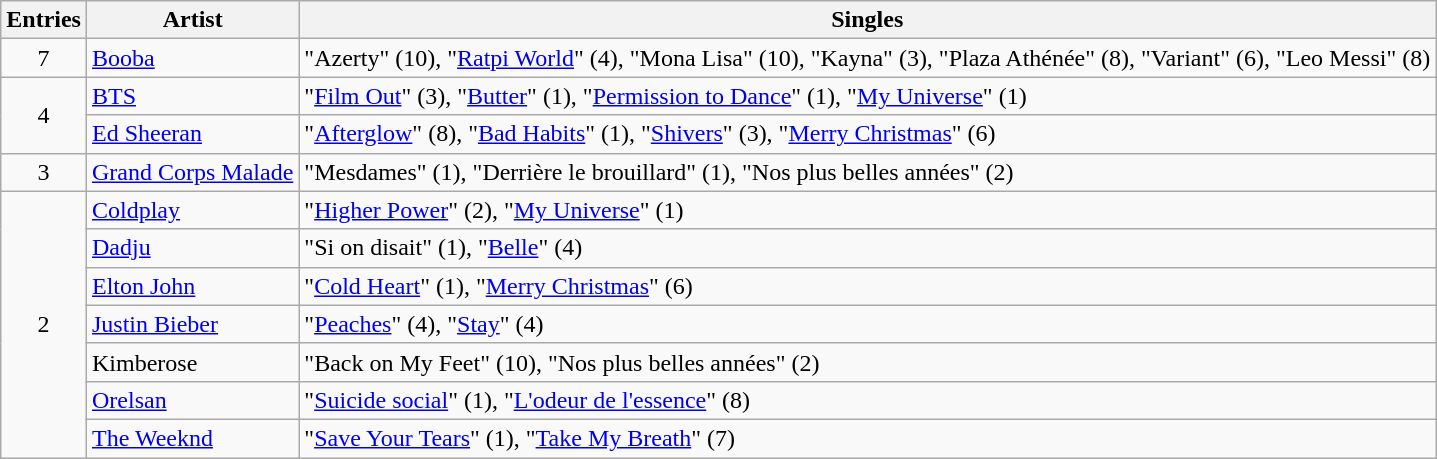<table class="wikitable sortable">
<tr>
<th>Entries</th>
<th>Artist</th>
<th>Singles</th>
</tr>
<tr>
<td style="text-align: center;">7</td>
<td><a href='#'>Booba</a></td>
<td>"Azerty" (10), "<a href='#'>Ratpi World</a>" (4), "Mona Lisa" (10), "Kayna" (3), "Plaza Athénée" (8), "Variant" (6), "Leo Messi" (8)</td>
</tr>
<tr>
<td rowspan="2" style="text-align: center;">4</td>
<td><a href='#'>BTS</a></td>
<td>"<a href='#'>Film Out</a>" (3), "<a href='#'>Butter</a>" (1), "<a href='#'>Permission to Dance</a>" (1), "<a href='#'>My Universe</a>" (1)</td>
</tr>
<tr>
<td><a href='#'>Ed Sheeran</a></td>
<td>"<a href='#'>Afterglow</a>" (8), "<a href='#'>Bad Habits</a>" (1), "<a href='#'>Shivers</a>" (3), "<a href='#'>Merry Christmas</a>" (6)</td>
</tr>
<tr>
<td style="text-align: center;">3</td>
<td><a href='#'>Grand Corps Malade</a></td>
<td>"Mesdames" (1), "Derrière le brouillard" (1), "Nos plus belles années" (2)</td>
</tr>
<tr>
<td rowspan="7" style="text-align: center;">2</td>
<td><a href='#'>Coldplay</a></td>
<td>"<a href='#'>Higher Power</a>" (2), "<a href='#'>My Universe</a>" (1)</td>
</tr>
<tr>
<td><a href='#'>Dadju</a></td>
<td>"Si on disait" (1), "<a href='#'>Belle</a>" (4)</td>
</tr>
<tr>
<td><a href='#'>Elton John</a></td>
<td>"<a href='#'>Cold Heart</a>" (1), "<a href='#'>Merry Christmas</a>" (6)</td>
</tr>
<tr>
<td><a href='#'>Justin Bieber</a></td>
<td>"<a href='#'>Peaches</a>" (4), "<a href='#'>Stay</a>" (4)</td>
</tr>
<tr>
<td>Kimberose</td>
<td>"Back on My Feet" (10), "Nos plus belles années" (2)</td>
</tr>
<tr>
<td><a href='#'>Orelsan</a></td>
<td>"<a href='#'>Suicide social</a>" (1), "<a href='#'>L'odeur de l'essence</a>" (8)</td>
</tr>
<tr>
<td><a href='#'>The Weeknd</a></td>
<td>"<a href='#'>Save Your Tears</a>" (1), "<a href='#'>Take My Breath</a>" (7)</td>
</tr>
</table>
